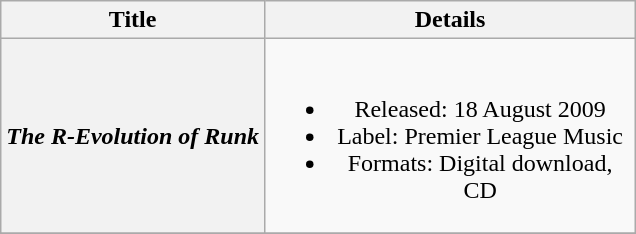<table class="wikitable plainrowheaders" style="text-align:center;">
<tr>
<th scope="col" rowspan="1">Title</th>
<th scope="col" rowspan="1" style="width:15em;">Details</th>
</tr>
<tr>
<th scope="row"><em>The R-Evolution of Runk</em></th>
<td><br><ul><li>Released: 18 August 2009</li><li>Label: Premier League Music</li><li>Formats: Digital download, CD</li></ul></td>
</tr>
<tr>
</tr>
</table>
